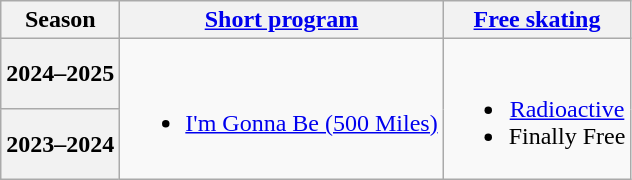<table class="wikitable" style="text-align:center">
<tr>
<th>Season</th>
<th><a href='#'>Short program</a></th>
<th><a href='#'>Free skating</a></th>
</tr>
<tr>
<th>2024–2025 <br> </th>
<td rowspan=2><br><ul><li><a href='#'>I'm Gonna Be (500 Miles)</a> <br> </li></ul></td>
<td rowspan=2><br><ul><li><a href='#'>Radioactive</a> <br> </li><li>Finally Free <br> </li></ul></td>
</tr>
<tr>
<th>2023–2024 <br> </th>
</tr>
</table>
